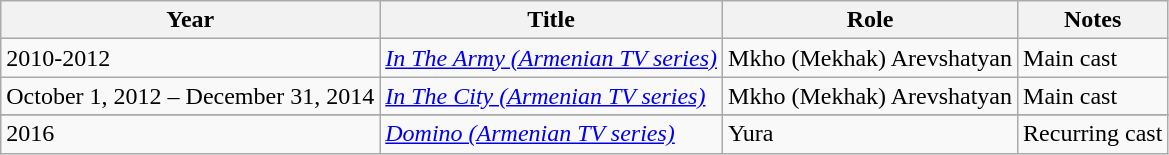<table class="wikitable sortable plainrowheaders">
<tr>
<th>Year</th>
<th>Title</th>
<th>Role</th>
<th class="unsortable">Notes</th>
</tr>
<tr>
<td>2010-2012</td>
<td><em><a href='#'>In The Army (Armenian TV series)</a></em></td>
<td>Mkho (Mekhak) Arevshatyan</td>
<td>Main cast</td>
</tr>
<tr>
<td>October 1, 2012 – December 31, 2014</td>
<td><em><a href='#'>In The City (Armenian TV series)</a></em></td>
<td>Mkho (Mekhak) Arevshatyan</td>
<td>Main cast</td>
</tr>
<tr>
</tr>
<tr>
<td>2016</td>
<td><em><a href='#'>Domino (Armenian TV series)</a></em></td>
<td>Yura</td>
<td>Recurring cast</td>
</tr>
</table>
